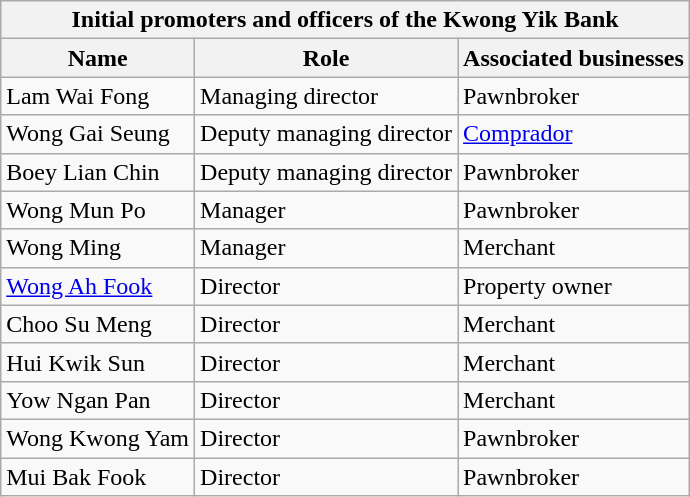<table class="wikitable">
<tr>
<th colspan="3">Initial promoters and officers of the Kwong Yik Bank</th>
</tr>
<tr>
<th>Name</th>
<th>Role</th>
<th>Associated businesses</th>
</tr>
<tr>
<td>Lam Wai Fong</td>
<td>Managing director</td>
<td>Pawnbroker</td>
</tr>
<tr>
<td>Wong Gai Seung</td>
<td>Deputy managing director</td>
<td><a href='#'>Comprador</a></td>
</tr>
<tr>
<td>Boey Lian Chin</td>
<td>Deputy managing director</td>
<td>Pawnbroker</td>
</tr>
<tr>
<td>Wong Mun Po</td>
<td>Manager</td>
<td>Pawnbroker</td>
</tr>
<tr>
<td>Wong Ming</td>
<td>Manager</td>
<td>Merchant</td>
</tr>
<tr>
<td><a href='#'>Wong Ah Fook</a></td>
<td>Director</td>
<td>Property owner</td>
</tr>
<tr>
<td>Choo Su Meng</td>
<td>Director</td>
<td>Merchant</td>
</tr>
<tr>
<td>Hui Kwik Sun</td>
<td>Director</td>
<td>Merchant</td>
</tr>
<tr>
<td>Yow Ngan Pan</td>
<td>Director</td>
<td>Merchant</td>
</tr>
<tr>
<td>Wong Kwong Yam</td>
<td>Director</td>
<td>Pawnbroker</td>
</tr>
<tr>
<td>Mui Bak Fook</td>
<td>Director</td>
<td>Pawnbroker</td>
</tr>
</table>
